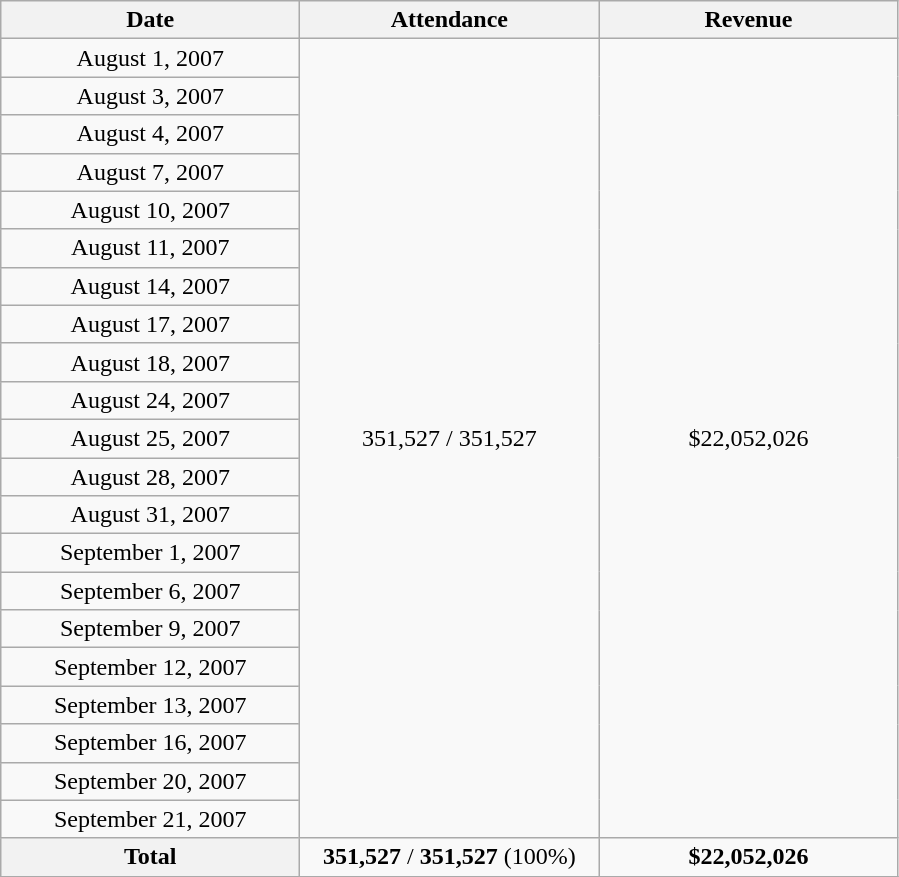<table class="wikitable" style="text-align:center;">
<tr>
<th scope="col" style="width:12em;">Date</th>
<th scope="col" style="width:12em;">Attendance</th>
<th scope="col" style="width:12em;">Revenue</th>
</tr>
<tr>
<td>August 1, 2007</td>
<td rowspan="21">351,527 / 351,527</td>
<td rowspan="21">$22,052,026</td>
</tr>
<tr>
<td>August 3, 2007</td>
</tr>
<tr>
<td>August 4, 2007</td>
</tr>
<tr>
<td>August 7, 2007</td>
</tr>
<tr>
<td>August 10, 2007</td>
</tr>
<tr>
<td>August 11, 2007</td>
</tr>
<tr>
<td>August 14, 2007</td>
</tr>
<tr>
<td>August 17, 2007</td>
</tr>
<tr>
<td>August 18, 2007</td>
</tr>
<tr>
<td>August 24, 2007</td>
</tr>
<tr>
<td>August 25, 2007</td>
</tr>
<tr>
<td>August 28, 2007</td>
</tr>
<tr>
<td>August 31, 2007</td>
</tr>
<tr>
<td>September 1, 2007</td>
</tr>
<tr>
<td>September 6, 2007</td>
</tr>
<tr>
<td>September 9, 2007</td>
</tr>
<tr>
<td>September 12, 2007</td>
</tr>
<tr>
<td>September 13, 2007</td>
</tr>
<tr>
<td>September 16, 2007</td>
</tr>
<tr>
<td>September 20, 2007</td>
</tr>
<tr>
<td>September 21, 2007</td>
</tr>
<tr>
<th>Total</th>
<td><strong>351,527</strong> / <strong>351,527</strong> (100%)</td>
<td><strong>$22,052,026</strong></td>
</tr>
<tr>
</tr>
</table>
